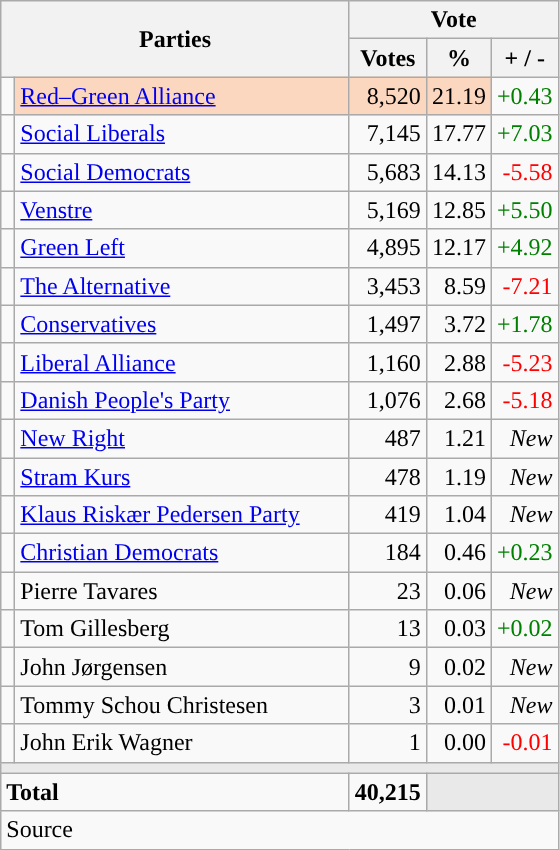<table class="wikitable" style="text-align:right;">
<tr>
<th style="text-align:centre;" rowspan="2" colspan="2" width="225">Parties</th>
<th colspan="3">Vote</th>
</tr>
<tr>
<th width="15">Votes</th>
<th width="15">%</th>
<th width="15">+ / -</th>
</tr>
<tr>
<td width="2" style="color:inherit;background:"></td>
<td bgcolor=#fcd7c0  align="left"><a href='#'>Red–Green Alliance</a></td>
<td bgcolor=#fcd7c0>8,520</td>
<td bgcolor=#fcd7c0>21.19</td>
<td style=color:green;>+0.43</td>
</tr>
<tr>
<td width="2" style="color:inherit;background:"></td>
<td align="left"><a href='#'>Social Liberals</a></td>
<td>7,145</td>
<td>17.77</td>
<td style=color:green;>+7.03</td>
</tr>
<tr>
<td width="2" style="color:inherit;background:"></td>
<td align="left"><a href='#'>Social Democrats</a></td>
<td>5,683</td>
<td>14.13</td>
<td style=color:red;>-5.58</td>
</tr>
<tr>
<td width="2" style="color:inherit;background:"></td>
<td align="left"><a href='#'>Venstre</a></td>
<td>5,169</td>
<td>12.85</td>
<td style=color:green;>+5.50</td>
</tr>
<tr>
<td width="2" style="color:inherit;background:"></td>
<td align="left"><a href='#'>Green Left</a></td>
<td>4,895</td>
<td>12.17</td>
<td style=color:green;>+4.92</td>
</tr>
<tr>
<td width="2" style="color:inherit;background:"></td>
<td align="left"><a href='#'>The Alternative</a></td>
<td>3,453</td>
<td>8.59</td>
<td style=color:red;>-7.21</td>
</tr>
<tr>
<td width="2" style="color:inherit;background:"></td>
<td align="left"><a href='#'>Conservatives</a></td>
<td>1,497</td>
<td>3.72</td>
<td style=color:green;>+1.78</td>
</tr>
<tr>
<td width="2" style="color:inherit;background:"></td>
<td align="left"><a href='#'>Liberal Alliance</a></td>
<td>1,160</td>
<td>2.88</td>
<td style=color:red;>-5.23</td>
</tr>
<tr>
<td width="2" style="color:inherit;background:"></td>
<td align="left"><a href='#'>Danish People's Party</a></td>
<td>1,076</td>
<td>2.68</td>
<td style=color:red;>-5.18</td>
</tr>
<tr>
<td width="2" style="color:inherit;background:"></td>
<td align="left"><a href='#'>New Right</a></td>
<td>487</td>
<td>1.21</td>
<td><em>New</em></td>
</tr>
<tr>
<td width="2" style="color:inherit;background:"></td>
<td align="left"><a href='#'>Stram Kurs</a></td>
<td>478</td>
<td>1.19</td>
<td><em>New</em></td>
</tr>
<tr>
<td width="2" style="color:inherit;background:"></td>
<td align="left"><a href='#'>Klaus Riskær Pedersen Party</a></td>
<td>419</td>
<td>1.04</td>
<td><em>New</em></td>
</tr>
<tr>
<td width="2" style="color:inherit;background:"></td>
<td align="left"><a href='#'>Christian Democrats</a></td>
<td>184</td>
<td>0.46</td>
<td style=color:green;>+0.23</td>
</tr>
<tr>
<td width="2" style="color:inherit;background:"></td>
<td align="left">Pierre Tavares</td>
<td>23</td>
<td>0.06</td>
<td><em>New</em></td>
</tr>
<tr>
<td width="2" style="color:inherit;background:"></td>
<td align="left">Tom Gillesberg</td>
<td>13</td>
<td>0.03</td>
<td style=color:green;>+0.02</td>
</tr>
<tr>
<td width="2" style="color:inherit;background:"></td>
<td align="left">John Jørgensen</td>
<td>9</td>
<td>0.02</td>
<td><em>New</em></td>
</tr>
<tr>
<td width="2" style="color:inherit;background:"></td>
<td align="left">Tommy Schou Christesen</td>
<td>3</td>
<td>0.01</td>
<td><em>New</em></td>
</tr>
<tr>
<td width="2" style="color:inherit;background:"></td>
<td align="left">John Erik Wagner</td>
<td>1</td>
<td>0.00</td>
<td style=color:red;>-0.01</td>
</tr>
<tr>
<td colspan="7" bgcolor="#E9E9E9"></td>
</tr>
<tr>
<td align="left" colspan="2"><strong>Total</strong></td>
<td><strong>40,215</strong></td>
<td bgcolor="#E9E9E9" colspan="2"></td>
</tr>
<tr>
<td align="left" colspan="6">Source</td>
</tr>
</table>
